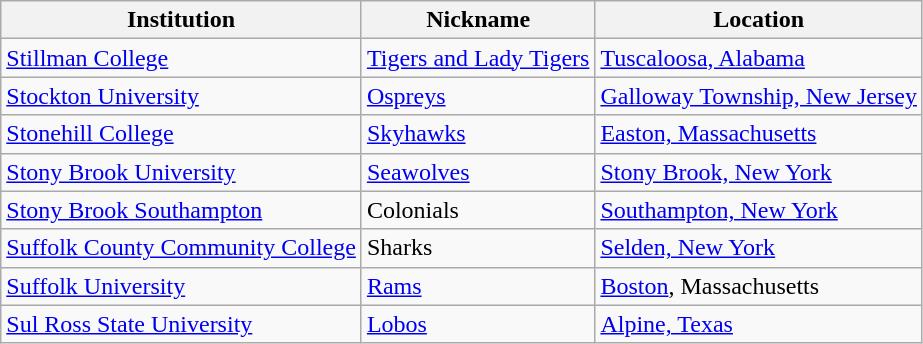<table class="wikitable">
<tr>
<th>Institution</th>
<th>Nickname</th>
<th>Location</th>
</tr>
<tr>
<td><a href='#'>Stillman College</a></td>
<td><a href='#'>Tigers and Lady Tigers</a></td>
<td><a href='#'>Tuscaloosa, Alabama</a></td>
</tr>
<tr>
<td><a href='#'>Stockton University</a></td>
<td><a href='#'>Ospreys</a></td>
<td><a href='#'>Galloway Township, New Jersey</a></td>
</tr>
<tr>
<td><a href='#'>Stonehill College</a></td>
<td><a href='#'>Skyhawks</a></td>
<td><a href='#'>Easton, Massachusetts</a></td>
</tr>
<tr>
<td><a href='#'>Stony Brook University</a></td>
<td><a href='#'>Seawolves</a></td>
<td><a href='#'>Stony Brook, New York</a></td>
</tr>
<tr>
<td><a href='#'>Stony Brook Southampton</a></td>
<td>Colonials</td>
<td><a href='#'>Southampton, New York</a></td>
</tr>
<tr>
<td><a href='#'>Suffolk County Community College</a></td>
<td>Sharks</td>
<td><a href='#'>Selden, New York</a></td>
</tr>
<tr>
<td><a href='#'>Suffolk University</a></td>
<td><a href='#'>Rams</a></td>
<td><a href='#'>Boston</a>, Massachusetts</td>
</tr>
<tr>
<td><a href='#'>Sul Ross State University</a></td>
<td><a href='#'>Lobos</a></td>
<td><a href='#'>Alpine, Texas</a></td>
</tr>
</table>
